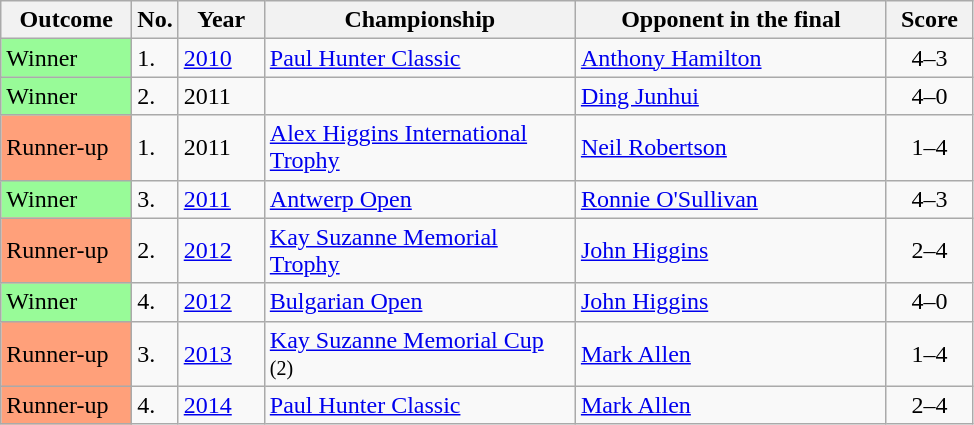<table class="wikitable sortable">
<tr>
<th scope="col" style="width:80px;">Outcome</th>
<th scope="col" style="width:20px;">No.</th>
<th scope="col" style="width:50px;">Year</th>
<th scope="col" style="width:200px;">Championship</th>
<th scope="col" style="width:200px;">Opponent in the final</th>
<th scope="col" style="width:50px;">Score</th>
</tr>
<tr>
<td style="background:#98fb98;">Winner</td>
<td>1.</td>
<td><a href='#'>2010</a></td>
<td><a href='#'>Paul Hunter Classic</a></td>
<td> <a href='#'>Anthony Hamilton</a></td>
<td style="text-align:center;">4–3</td>
</tr>
<tr>
<td style="background:#98fb98;">Winner</td>
<td>2.</td>
<td>2011</td>
<td></td>
<td> <a href='#'>Ding Junhui</a></td>
<td style="text-align:center;">4–0</td>
</tr>
<tr>
<td style="background:#ffa07a;">Runner-up</td>
<td>1.</td>
<td>2011</td>
<td><a href='#'>Alex Higgins International Trophy</a></td>
<td> <a href='#'>Neil Robertson</a></td>
<td style="text-align:center;">1–4</td>
</tr>
<tr>
<td style="background:#98fb98;">Winner</td>
<td>3.</td>
<td><a href='#'>2011</a></td>
<td><a href='#'>Antwerp Open</a></td>
<td> <a href='#'>Ronnie O'Sullivan</a></td>
<td style="text-align:center;">4–3</td>
</tr>
<tr>
<td style="background:#ffa07a;">Runner-up</td>
<td>2.</td>
<td><a href='#'>2012</a></td>
<td><a href='#'>Kay Suzanne Memorial Trophy</a></td>
<td> <a href='#'>John Higgins</a></td>
<td style="text-align:center;">2–4</td>
</tr>
<tr>
<td style="background:#98fb98;">Winner</td>
<td>4.</td>
<td><a href='#'>2012</a></td>
<td><a href='#'>Bulgarian Open</a></td>
<td> <a href='#'>John Higgins</a></td>
<td style="text-align:center;">4–0</td>
</tr>
<tr>
<td style="background:#ffa07a;">Runner-up</td>
<td>3.</td>
<td><a href='#'>2013</a></td>
<td><a href='#'>Kay Suzanne Memorial Cup</a> <small>(2)</small></td>
<td> <a href='#'>Mark Allen</a></td>
<td style="text-align:center;">1–4</td>
</tr>
<tr>
<td style="background:#ffa07a;">Runner-up</td>
<td>4.</td>
<td><a href='#'>2014</a></td>
<td><a href='#'>Paul Hunter Classic</a></td>
<td> <a href='#'>Mark Allen</a></td>
<td style="text-align:center;">2–4</td>
</tr>
</table>
